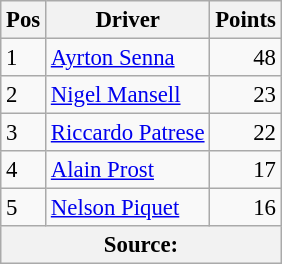<table class="wikitable" style="font-size: 95%;">
<tr>
<th>Pos</th>
<th>Driver</th>
<th>Points</th>
</tr>
<tr>
<td>1</td>
<td> <a href='#'>Ayrton Senna</a></td>
<td align="right">48</td>
</tr>
<tr>
<td>2</td>
<td> <a href='#'>Nigel Mansell</a></td>
<td align="right">23</td>
</tr>
<tr>
<td>3</td>
<td> <a href='#'>Riccardo Patrese</a></td>
<td align="right">22</td>
</tr>
<tr>
<td>4</td>
<td> <a href='#'>Alain Prost</a></td>
<td align="right">17</td>
</tr>
<tr>
<td>5</td>
<td> <a href='#'>Nelson Piquet</a></td>
<td align="right">16</td>
</tr>
<tr>
<th colspan=4>Source:</th>
</tr>
</table>
